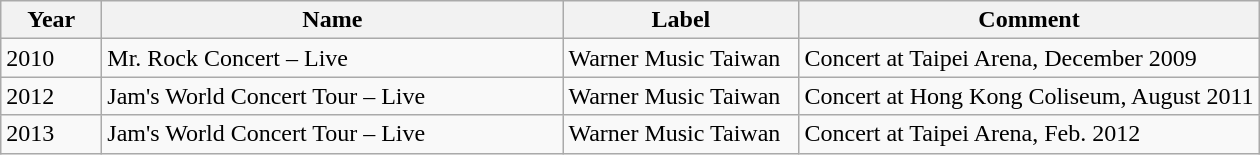<table class="wikitable">
<tr>
<th width="60px">Year</th>
<th width="300px">Name</th>
<th width="150px">Label</th>
<th>Comment</th>
</tr>
<tr>
<td>2010</td>
<td>Mr. Rock Concert – Live</td>
<td>Warner Music Taiwan</td>
<td>Concert at Taipei Arena, December 2009</td>
</tr>
<tr>
<td>2012</td>
<td>Jam's World Concert Tour – Live</td>
<td>Warner Music Taiwan</td>
<td>Concert at Hong Kong Coliseum, August 2011</td>
</tr>
<tr>
<td>2013</td>
<td>Jam's World Concert Tour – Live</td>
<td>Warner Music Taiwan</td>
<td>Concert at Taipei Arena, Feb. 2012</td>
</tr>
</table>
